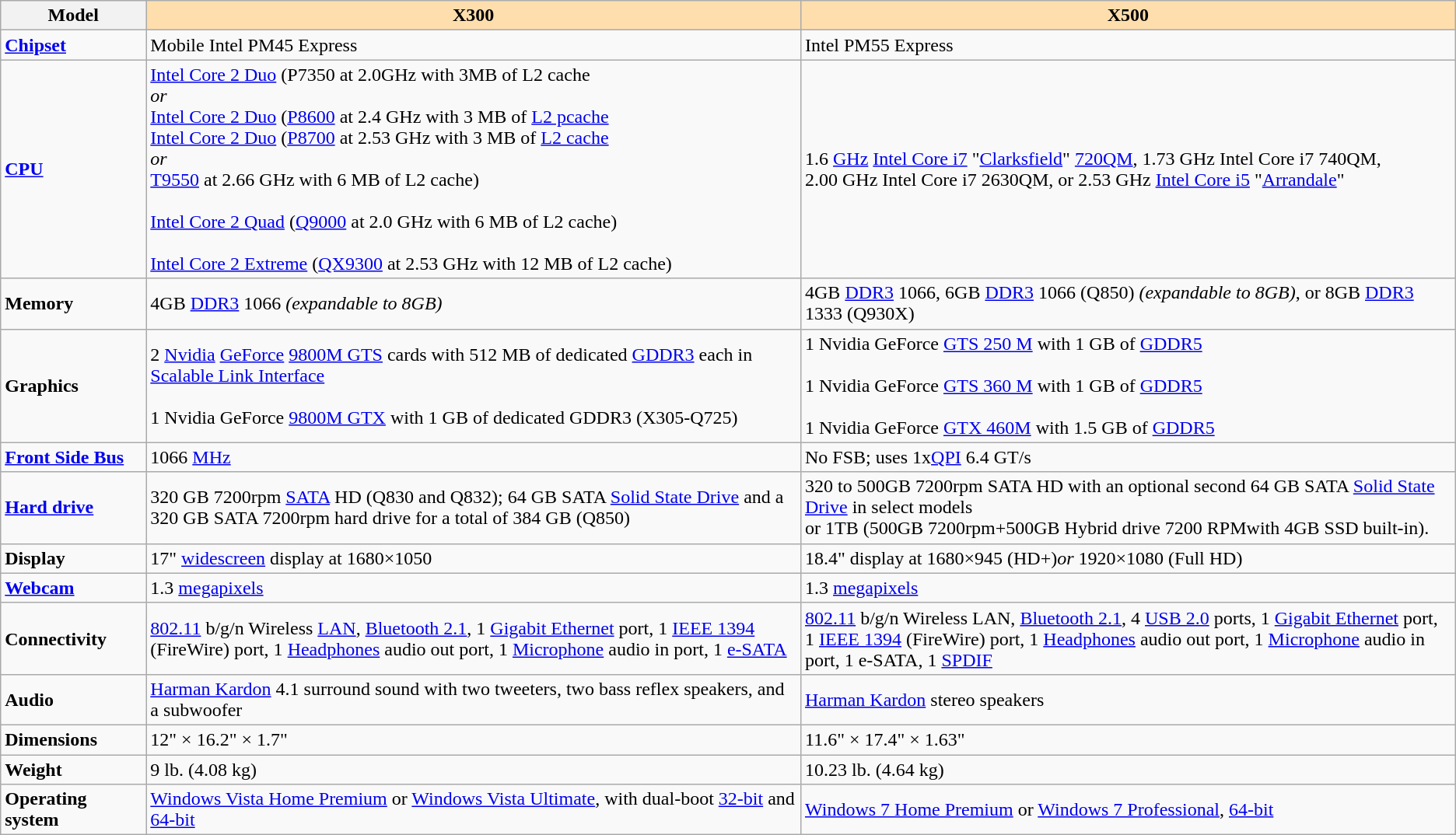<table class="wikitable" border="1">
<tr>
<th style="background:#aaaaa;width:10%;">Model</th>
<th style="background:#ffdead;width:45%;">X300 </th>
<th style="background:#ffdead;width:45%;">X500</th>
</tr>
<tr>
<td><strong><a href='#'>Chipset</a></strong></td>
<td>Mobile Intel PM45 Express</td>
<td>Intel PM55 Express</td>
</tr>
<tr>
<td><strong><a href='#'>CPU</a></strong></td>
<td><a href='#'>Intel Core 2 Duo</a> (P7350 at 2.0GHz with 3MB of L2 cache<br><em>or</em><br><a href='#'>In</a><a href='#'>tel Core 2 Duo</a> (<a href='#'>P8600</a> at 2.4 GHz with 3 MB of <a href='#'>L2 pcache</a><br><a href='#'>In</a><a href='#'>tel Core 2 Duo</a> (<a href='#'>P8700</a> at 2.53 GHz with 3 MB of <a href='#'>L2 cache</a><br><em>or</em><br><a href='#'>T9550</a> at 2.66 GHz with 6 MB of L2 cache)<br><br><a href='#'>Intel Core 2 Quad</a> (<a href='#'>Q9000</a> at 2.0 GHz with 6 MB of L2 cache)<br><br><a href='#'>Intel Core 2 Extreme</a> (<a href='#'>QX9300</a> at 2.53 GHz with 12 MB of L2 cache)</td>
<td>1.6 <a href='#'>GHz</a> <a href='#'>Intel Core i7</a> "<a href='#'>Clarksfield</a>" <a href='#'>720QM</a>, 1.73 GHz Intel Core i7 740QM, 2.00 GHz Intel Core i7 2630QM, or 2.53 GHz <a href='#'>Intel Core i5</a> "<a href='#'>Arrandale</a>"</td>
</tr>
<tr>
<td><strong>Memory</strong></td>
<td>4GB <a href='#'>DDR3</a> 1066 <em>(expandable to 8GB)</em></td>
<td>4GB <a href='#'>DDR3</a> 1066, 6GB <a href='#'>DDR3</a> 1066 (Q850) <em>(expandable to 8GB)</em>, or 8GB <a href='#'>DDR3</a> 1333 (Q930X)</td>
</tr>
<tr>
<td><strong>Graphics</strong></td>
<td>2 <a href='#'>Nvidia</a> <a href='#'>GeForce</a> <a href='#'>9800M GTS</a> cards with 512 MB of dedicated <a href='#'>GDDR3</a> each in <a href='#'>Scalable Link Interface</a> <br><br> 1 Nvidia GeForce <a href='#'>9800M GTX</a> with 1 GB of dedicated GDDR3 (X305-Q725)</td>
<td>1 Nvidia GeForce <a href='#'>GTS 250 M</a> with 1 GB of <a href='#'>GDDR5</a><br><br>1 Nvidia GeForce <a href='#'>GTS 360 M</a> with 1 GB of <a href='#'>GDDR5</a><br><br>1 Nvidia GeForce <a href='#'>GTX 460M</a> with 1.5 GB of <a href='#'>GDDR5</a></td>
</tr>
<tr>
<td><strong><a href='#'>Front Side Bus</a></strong></td>
<td>1066 <a href='#'>MHz</a></td>
<td>No FSB; uses 1x<a href='#'>QPI</a> 6.4 GT/s</td>
</tr>
<tr>
<td><strong><a href='#'>Hard drive</a></strong></td>
<td>320 GB 7200rpm <a href='#'>SATA</a> HD (Q830 and Q832); 64 GB SATA <a href='#'>Solid State Drive</a> and a 320 GB SATA 7200rpm hard drive for a total of 384 GB (Q850)</td>
<td>320 to 500GB 7200rpm SATA HD with an optional second 64 GB SATA <a href='#'>Solid State Drive</a> in select models<br> or 1TB (500GB 7200rpm+500GB Hybrid drive 7200 RPMwith 4GB SSD built-in).</td>
</tr>
<tr>
<td><strong>Display</strong></td>
<td>17" <a href='#'>widescreen</a> display at 1680×1050</td>
<td>18.4" display at 1680×945 (HD+)<em>or</em> 1920×1080 (Full HD)</td>
</tr>
<tr>
<td><strong><a href='#'>Webcam</a></strong></td>
<td>1.3 <a href='#'>megapixels</a></td>
<td>1.3 <a href='#'>megapixels</a></td>
</tr>
<tr>
<td><strong>Connectivity</strong></td>
<td><a href='#'>802.11</a> b/g/n Wireless <a href='#'>LAN</a>, <a href='#'>Bluetooth 2.1</a>, 1 <a href='#'>Gigabit Ethernet</a>  port, 1 <a href='#'>IEEE 1394</a> (FireWire) port, 1 <a href='#'>Headphones</a> audio out port, 1 <a href='#'>Microphone</a> audio in port, 1 <a href='#'>e-SATA</a></td>
<td><a href='#'>802.11</a> b/g/n Wireless LAN, <a href='#'>Bluetooth 2.1</a>, 4 <a href='#'>USB 2.0</a> ports, 1 <a href='#'>Gigabit Ethernet</a> port, 1 <a href='#'>IEEE 1394</a> (FireWire) port, 1 <a href='#'>Headphones</a> audio out port, 1 <a href='#'>Microphone</a> audio in port, 1 e-SATA, 1 <a href='#'>SPDIF</a></td>
</tr>
<tr>
<td><strong>Audio</strong></td>
<td><a href='#'>Harman Kardon</a> 4.1 surround sound with two tweeters, two bass reflex speakers, and a subwoofer</td>
<td><a href='#'>Harman Kardon</a> stereo speakers </td>
</tr>
<tr>
<td><strong>Dimensions</strong></td>
<td>12" × 16.2" × 1.7"</td>
<td>11.6" × 17.4" × 1.63"</td>
</tr>
<tr>
<td><strong>Weight</strong></td>
<td>9 lb. (4.08 kg)</td>
<td>10.23 lb. (4.64 kg)</td>
</tr>
<tr>
<td><strong>Operating system</strong></td>
<td><a href='#'>Windows Vista Home Premium</a> or <a href='#'>Windows Vista Ultimate</a>, with dual-boot <a href='#'>32-bit</a> and <a href='#'>64-bit</a></td>
<td><a href='#'>Windows 7 Home Premium</a> or <a href='#'>Windows 7 Professional</a>, <a href='#'>64-bit</a></td>
</tr>
</table>
